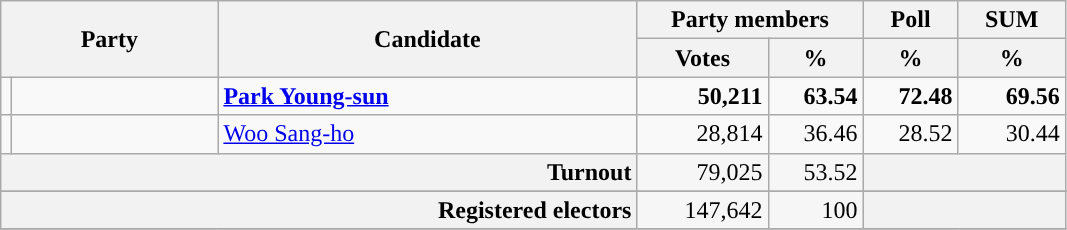<table class=wikitable>
<tr>
<th colspan="2" rowspan="2" style="width: 130px">Party</th>
<th rowspan="2" style="width: 17em">Candidate</th>
<th colspan="2" style="width: 8.5em">Party members</th>
<th scope="col" style="width: 3.5em">Poll</th>
<th scope="col" style="width: 4em">SUM</th>
</tr>
<tr>
<th scope="col" style="width: 5em">Votes</th>
<th scope="col" style="width: 3.5em">%</th>
<th scope="col" style="width: 3.5em">%</th>
<th scope="col" style="width: 3.5em">%</th>
</tr>
<tr>
<td style="background-color:"></td>
<td style="width: 130px"><strong></strong></td>
<td><strong><a href='#'>Park Young-sun</a></strong></td>
<td style="text-align:right;"><strong>50,211</strong></td>
<td style="text-align:right;"><strong>63.54</strong></td>
<td style="text-align:right;"><strong>72.48</strong></td>
<td style="text-align:right;"><strong>69.56</strong></td>
</tr>
<tr class="vcard">
<td style="background-color:"></td>
<td class="org" style="width: 130px"></td>
<td class="fn"><a href='#'>Woo Sang-ho</a></td>
<td style="text-align:right;">28,814</td>
<td style="text-align:right;">36.46</td>
<td style="text-align:right;">28.52</td>
<td style="text-align:right;">30.44</td>
</tr>
<tr style="background-color:#F6F6F6">
<th colspan="3" style="text-align: right; margin-right: 0.5em">Turnout</th>
<td style="text-align: right; margin-right: 0.5em">79,025</td>
<td style="text-align: right; margin-right: 0.5em">53.52</td>
<th colspan="2" style="text-align: right; margin-right: 0.5em"></th>
</tr>
<tr>
</tr>
<tr style="background-color:#F6F6F6">
<th colspan="3" style="text-align: right; margin-right: 0.5em">Registered electors</th>
<td style="text-align: right; margin-right: 0.5em">147,642</td>
<td style="text-align: right; margin-right: 0.5em">100</td>
<th colspan="2" style="text-align: right; margin-right: 0.5em"></th>
</tr>
<tr>
</tr>
</table>
